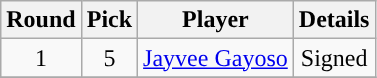<table class="wikitable sortable sortable">
<tr>
<th>Round</th>
<th>Pick</th>
<th>Player</th>
<th>Details</th>
</tr>
<tr style="text-align: center">
<td>1</td>
<td>5</td>
<td><a href='#'>Jayvee Gayoso</a></td>
<td>Signed</td>
</tr>
<tr>
</tr>
</table>
